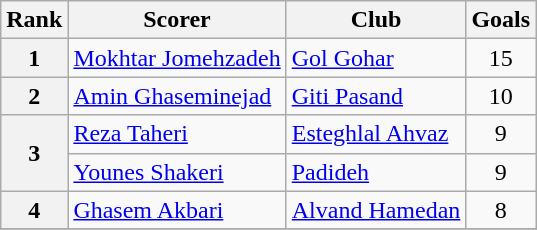<table class="wikitable" style="text-align:center">
<tr>
<th>Rank</th>
<th>Scorer</th>
<th>Club</th>
<th>Goals</th>
</tr>
<tr>
<th rowspan="1">1</th>
<td align="left"> <a href='#'>Mokhtar Jomehzadeh</a></td>
<td align="left"><a href='#'>Gol Gohar</a></td>
<td>15</td>
</tr>
<tr>
<th rowspan="1">2</th>
<td align="left"> <a href='#'>Amin Ghaseminejad</a></td>
<td align="left"><a href='#'>Giti Pasand</a></td>
<td>10</td>
</tr>
<tr>
<th rowspan="2">3</th>
<td align="left"> <a href='#'>Reza Taheri</a></td>
<td align="left"><a href='#'>Esteghlal Ahvaz</a></td>
<td>9</td>
</tr>
<tr>
<td align="left"> <a href='#'>Younes Shakeri</a></td>
<td align="left"><a href='#'>Padideh</a></td>
<td>9</td>
</tr>
<tr>
<th rowspan="1">4</th>
<td align="left"> <a href='#'>Ghasem Akbari</a></td>
<td align="left"><a href='#'>Alvand Hamedan</a></td>
<td>8</td>
</tr>
<tr>
</tr>
</table>
